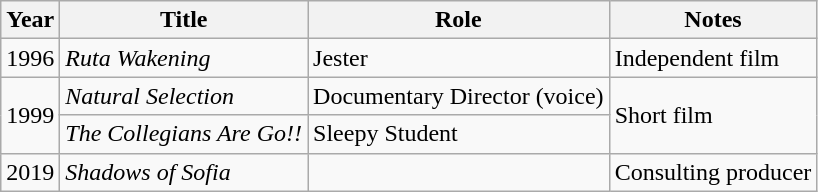<table class="wikitable">
<tr>
<th scope="col">Year</th>
<th scope="col">Title</th>
<th scope="col">Role</th>
<th scope="col">Notes</th>
</tr>
<tr>
<td>1996</td>
<td><em>Ruta Wakening</em></td>
<td>Jester</td>
<td>Independent film</td>
</tr>
<tr>
<td rowspan="2">1999</td>
<td scope="row"><em>Natural Selection</em></td>
<td>Documentary Director (voice)</td>
<td rowspan="2">Short film</td>
</tr>
<tr>
<td scope="row"><em>The Collegians Are Go!!</em></td>
<td>Sleepy Student</td>
</tr>
<tr>
<td>2019</td>
<td scope="row"><em>Shadows of Sofia</em></td>
<td></td>
<td>Consulting producer</td>
</tr>
</table>
